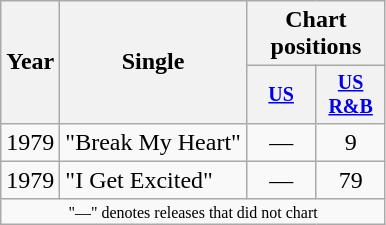<table class="wikitable" style="text-align:center;">
<tr>
<th rowspan="2">Year</th>
<th rowspan="2">Single</th>
<th colspan="2">Chart positions</th>
</tr>
<tr style="font-size:smaller;">
<th width="40"><a href='#'>US</a></th>
<th width="40"><a href='#'>US<br>R&B</a></th>
</tr>
<tr>
<td>1979</td>
<td align="left">"Break My Heart"</td>
<td>—</td>
<td>9</td>
</tr>
<tr>
<td>1979</td>
<td align="left">"I Get Excited"</td>
<td>—</td>
<td>79</td>
</tr>
<tr>
<td align="center" colspan="6" style="font-size:8pt">"—" denotes releases that did not chart</td>
</tr>
</table>
